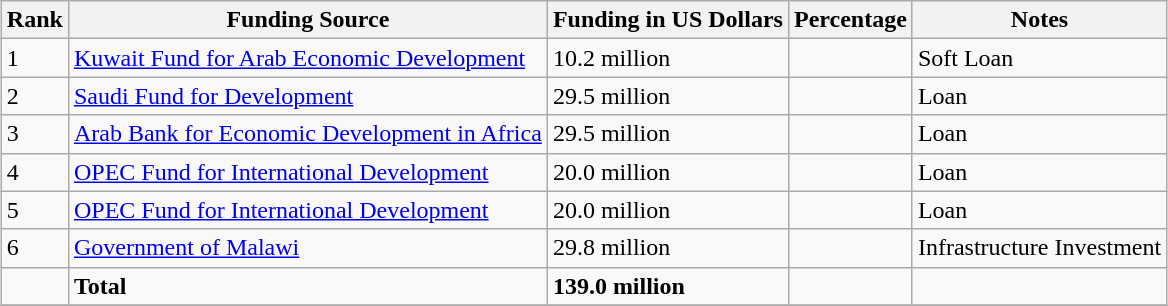<table class="wikitable sortable" style="margin: 0.5em auto">
<tr>
<th>Rank</th>
<th>Funding Source</th>
<th>Funding in US Dollars</th>
<th>Percentage</th>
<th>Notes</th>
</tr>
<tr>
<td>1</td>
<td><a href='#'>Kuwait Fund for Arab Economic Development</a></td>
<td>10.2 million</td>
<td></td>
<td>Soft Loan</td>
</tr>
<tr>
<td>2</td>
<td><a href='#'>Saudi Fund for Development</a></td>
<td>29.5 million</td>
<td></td>
<td>Loan</td>
</tr>
<tr>
<td>3</td>
<td><a href='#'>Arab Bank for Economic Development in Africa</a></td>
<td>29.5 million</td>
<td></td>
<td>Loan</td>
</tr>
<tr>
<td>4</td>
<td><a href='#'>OPEC Fund for International Development</a></td>
<td>20.0 million</td>
<td></td>
<td>Loan</td>
</tr>
<tr>
<td>5</td>
<td><a href='#'>OPEC Fund for International Development</a></td>
<td>20.0 million</td>
<td></td>
<td>Loan</td>
</tr>
<tr>
<td>6</td>
<td><a href='#'>Government of Malawi</a></td>
<td>29.8 million</td>
<td></td>
<td>Infrastructure Investment</td>
</tr>
<tr>
<td></td>
<td><strong>Total</strong></td>
<td><strong>139.0 million</strong></td>
<td></td>
<td></td>
</tr>
<tr>
</tr>
</table>
